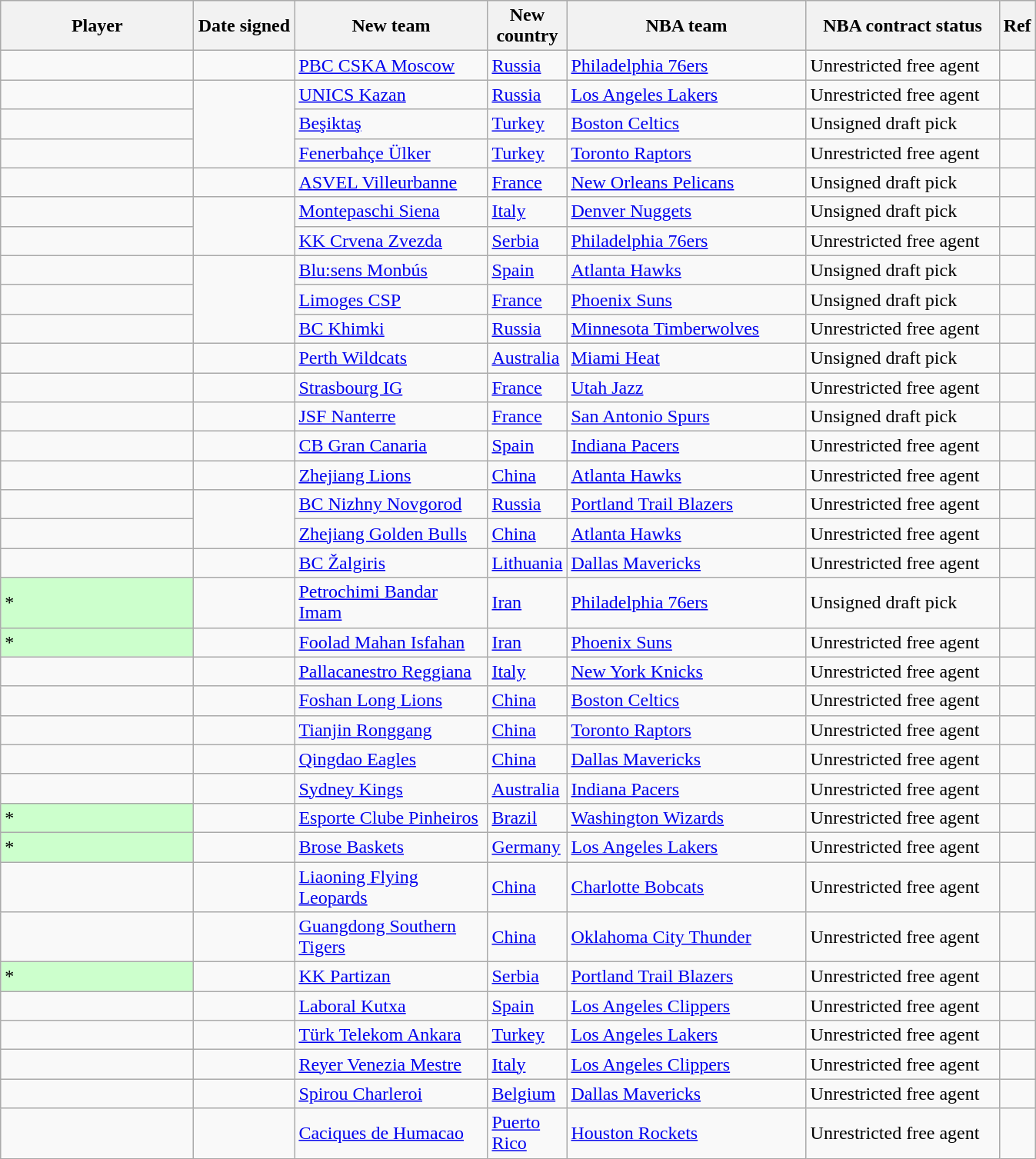<table class="wikitable sortable" style="text-align:left">
<tr>
<th style="width:160px">Player</th>
<th style="width:80px">Date signed</th>
<th style="width:160px">New team</th>
<th style="width:60px">New country</th>
<th style="width:200px">NBA team</th>
<th style="width:160px">NBA contract status</th>
<th class="unsortable">Ref</th>
</tr>
<tr>
<td></td>
<td align=center></td>
<td><a href='#'>PBC CSKA Moscow</a></td>
<td><a href='#'>Russia</a></td>
<td><a href='#'>Philadelphia 76ers</a></td>
<td>Unrestricted free agent</td>
<td align=center></td>
</tr>
<tr>
<td></td>
<td rowspan=3 align=center></td>
<td><a href='#'>UNICS Kazan</a></td>
<td><a href='#'>Russia</a></td>
<td><a href='#'>Los Angeles Lakers</a></td>
<td>Unrestricted free agent</td>
<td align=center></td>
</tr>
<tr>
<td></td>
<td><a href='#'>Beşiktaş</a></td>
<td><a href='#'>Turkey</a></td>
<td><a href='#'>Boston Celtics</a></td>
<td>Unsigned draft pick</td>
<td align=center></td>
</tr>
<tr>
<td></td>
<td><a href='#'>Fenerbahçe Ülker</a></td>
<td><a href='#'>Turkey</a></td>
<td><a href='#'>Toronto Raptors</a></td>
<td>Unrestricted free agent</td>
<td align=center></td>
</tr>
<tr>
<td></td>
<td align=center></td>
<td><a href='#'>ASVEL Villeurbanne</a></td>
<td><a href='#'>France</a></td>
<td><a href='#'>New Orleans Pelicans</a></td>
<td>Unsigned draft pick</td>
<td align=center></td>
</tr>
<tr>
<td></td>
<td rowspan=2 align=center></td>
<td><a href='#'>Montepaschi Siena</a></td>
<td><a href='#'>Italy</a></td>
<td><a href='#'>Denver Nuggets</a></td>
<td>Unsigned draft pick</td>
<td align=center></td>
</tr>
<tr>
<td></td>
<td><a href='#'>KK Crvena Zvezda</a></td>
<td><a href='#'>Serbia</a></td>
<td><a href='#'>Philadelphia 76ers</a></td>
<td>Unrestricted free agent</td>
<td align=center></td>
</tr>
<tr>
<td></td>
<td rowspan=3 align=center></td>
<td><a href='#'>Blu:sens Monbús</a></td>
<td><a href='#'>Spain</a></td>
<td><a href='#'>Atlanta Hawks</a></td>
<td>Unsigned draft pick</td>
<td align=center></td>
</tr>
<tr>
<td></td>
<td><a href='#'>Limoges CSP</a></td>
<td><a href='#'>France</a></td>
<td><a href='#'>Phoenix Suns</a></td>
<td>Unsigned draft pick</td>
<td align=center></td>
</tr>
<tr>
<td></td>
<td><a href='#'>BC Khimki</a></td>
<td><a href='#'>Russia</a></td>
<td><a href='#'>Minnesota Timberwolves</a></td>
<td>Unrestricted free agent</td>
<td align=center></td>
</tr>
<tr>
<td></td>
<td align=center></td>
<td><a href='#'>Perth Wildcats</a></td>
<td><a href='#'>Australia</a></td>
<td><a href='#'>Miami Heat</a></td>
<td>Unsigned draft pick</td>
<td align=center></td>
</tr>
<tr>
<td></td>
<td align=center></td>
<td><a href='#'>Strasbourg IG</a></td>
<td><a href='#'>France</a></td>
<td><a href='#'>Utah Jazz</a></td>
<td>Unrestricted free agent</td>
<td align=center></td>
</tr>
<tr>
<td></td>
<td align=center></td>
<td><a href='#'>JSF Nanterre</a></td>
<td><a href='#'>France</a></td>
<td><a href='#'>San Antonio Spurs</a></td>
<td>Unsigned draft pick</td>
<td align=center></td>
</tr>
<tr>
<td></td>
<td align=center></td>
<td><a href='#'>CB Gran Canaria</a></td>
<td><a href='#'>Spain</a></td>
<td><a href='#'>Indiana Pacers</a></td>
<td>Unrestricted free agent</td>
<td align=center></td>
</tr>
<tr>
<td></td>
<td align=center></td>
<td><a href='#'>Zhejiang Lions</a></td>
<td><a href='#'>China</a></td>
<td><a href='#'>Atlanta Hawks</a></td>
<td>Unrestricted free agent</td>
<td align=center></td>
</tr>
<tr>
<td></td>
<td rowspan=2 align=center></td>
<td><a href='#'>BC Nizhny Novgorod</a></td>
<td><a href='#'>Russia</a></td>
<td><a href='#'>Portland Trail Blazers</a></td>
<td>Unrestricted free agent</td>
<td align=center></td>
</tr>
<tr>
<td></td>
<td><a href='#'>Zhejiang Golden Bulls</a></td>
<td><a href='#'>China</a></td>
<td><a href='#'>Atlanta Hawks</a></td>
<td>Unrestricted free agent</td>
<td align=center></td>
</tr>
<tr>
<td></td>
<td align=center></td>
<td><a href='#'>BC Žalgiris</a></td>
<td><a href='#'>Lithuania</a></td>
<td><a href='#'>Dallas Mavericks</a></td>
<td>Unrestricted free agent</td>
<td align=center></td>
</tr>
<tr>
<td style=background:#cfc;>*</td>
<td align=center></td>
<td><a href='#'>Petrochimi Bandar Imam</a></td>
<td><a href='#'>Iran</a></td>
<td><a href='#'>Philadelphia 76ers</a></td>
<td>Unsigned draft pick</td>
<td align=center></td>
</tr>
<tr>
<td style=background:#cfc;>*</td>
<td align=center></td>
<td><a href='#'>Foolad Mahan Isfahan</a></td>
<td><a href='#'>Iran</a></td>
<td><a href='#'>Phoenix Suns</a></td>
<td>Unrestricted free agent</td>
<td align=center></td>
</tr>
<tr>
<td></td>
<td align=center></td>
<td><a href='#'>Pallacanestro Reggiana</a></td>
<td><a href='#'>Italy</a></td>
<td><a href='#'>New York Knicks</a></td>
<td>Unrestricted free agent</td>
<td align=center></td>
</tr>
<tr>
<td></td>
<td align=center></td>
<td><a href='#'>Foshan Long Lions</a></td>
<td><a href='#'>China</a></td>
<td><a href='#'>Boston Celtics</a></td>
<td>Unrestricted free agent</td>
<td align=center></td>
</tr>
<tr>
<td></td>
<td align=center></td>
<td><a href='#'>Tianjin Ronggang</a></td>
<td><a href='#'>China</a></td>
<td><a href='#'>Toronto Raptors</a></td>
<td>Unrestricted free agent</td>
<td align=center></td>
</tr>
<tr>
<td></td>
<td align=center></td>
<td><a href='#'>Qingdao Eagles</a></td>
<td><a href='#'>China</a></td>
<td><a href='#'>Dallas Mavericks</a></td>
<td>Unrestricted free agent</td>
<td align=center></td>
</tr>
<tr>
<td></td>
<td align=center></td>
<td><a href='#'>Sydney Kings</a></td>
<td><a href='#'>Australia</a></td>
<td><a href='#'>Indiana Pacers</a></td>
<td>Unrestricted free agent</td>
<td align=center></td>
</tr>
<tr>
<td style=background:#cfc;>*</td>
<td align=center></td>
<td><a href='#'>Esporte Clube Pinheiros</a></td>
<td><a href='#'>Brazil</a></td>
<td><a href='#'>Washington Wizards</a></td>
<td>Unrestricted free agent</td>
<td align=center></td>
</tr>
<tr>
<td style=background:#cfc;>*</td>
<td align=center></td>
<td><a href='#'>Brose Baskets</a></td>
<td><a href='#'>Germany</a></td>
<td><a href='#'>Los Angeles Lakers</a></td>
<td>Unrestricted free agent</td>
<td align=center></td>
</tr>
<tr>
<td></td>
<td align=center></td>
<td><a href='#'>Liaoning Flying Leopards</a></td>
<td><a href='#'>China</a></td>
<td><a href='#'>Charlotte Bobcats</a></td>
<td>Unrestricted free agent</td>
<td align=center></td>
</tr>
<tr>
<td></td>
<td align=center></td>
<td><a href='#'>Guangdong Southern Tigers</a></td>
<td><a href='#'>China</a></td>
<td><a href='#'>Oklahoma City Thunder</a></td>
<td>Unrestricted free agent</td>
<td align=center></td>
</tr>
<tr>
<td style=background:#cfc;>*</td>
<td align=center></td>
<td><a href='#'>KK Partizan</a></td>
<td><a href='#'>Serbia</a></td>
<td><a href='#'>Portland Trail Blazers</a></td>
<td>Unrestricted free agent</td>
<td align=center></td>
</tr>
<tr>
<td></td>
<td align=center></td>
<td><a href='#'>Laboral Kutxa</a></td>
<td><a href='#'>Spain</a></td>
<td><a href='#'>Los Angeles Clippers</a></td>
<td>Unrestricted free agent</td>
<td align=center></td>
</tr>
<tr>
<td></td>
<td align=center></td>
<td><a href='#'>Türk Telekom Ankara</a></td>
<td><a href='#'>Turkey</a></td>
<td><a href='#'>Los Angeles Lakers</a></td>
<td>Unrestricted free agent</td>
<td align=center></td>
</tr>
<tr>
<td></td>
<td align=center></td>
<td><a href='#'>Reyer Venezia Mestre</a></td>
<td><a href='#'>Italy</a></td>
<td><a href='#'>Los Angeles Clippers</a></td>
<td>Unrestricted free agent</td>
<td align=center></td>
</tr>
<tr>
<td></td>
<td align=center></td>
<td><a href='#'>Spirou Charleroi</a></td>
<td><a href='#'>Belgium</a></td>
<td><a href='#'>Dallas Mavericks</a></td>
<td>Unrestricted free agent</td>
<td align=center></td>
</tr>
<tr>
<td></td>
<td align=center></td>
<td><a href='#'>Caciques de Humacao</a></td>
<td><a href='#'>Puerto Rico</a></td>
<td><a href='#'>Houston Rockets</a></td>
<td>Unrestricted free agent</td>
<td align=center></td>
</tr>
</table>
